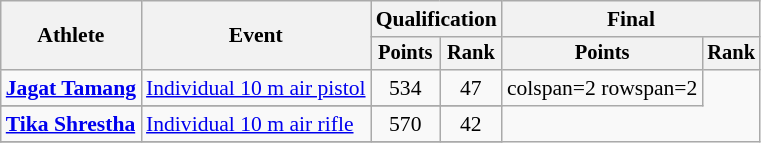<table class="wikitable" style="font-size:90%">
<tr>
<th rowspan="2">Athlete</th>
<th rowspan="2">Event</th>
<th colspan=2>Qualification</th>
<th colspan=2>Final</th>
</tr>
<tr style="font-size:95%">
<th>Points</th>
<th>Rank</th>
<th>Points</th>
<th>Rank</th>
</tr>
<tr align=center>
<td align=left><strong><a href='#'>Jagat Tamang</a></strong></td>
<td align=left><a href='#'>Individual 10 m air pistol</a></td>
<td>534</td>
<td>47</td>
<td>colspan=2 rowspan=2 </td>
</tr>
<tr>
</tr>
<tr align=center>
<td align=left><strong><a href='#'>Tika Shrestha</a></strong></td>
<td align=left><a href='#'>Individual 10 m air rifle</a></td>
<td>570</td>
<td>42</td>
</tr>
<tr>
</tr>
</table>
